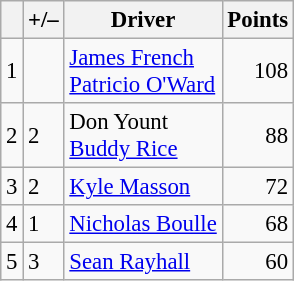<table class="wikitable" style="font-size: 95%;">
<tr>
<th scope="col"></th>
<th scope="col">+/–</th>
<th scope="col">Driver</th>
<th scope="col">Points</th>
</tr>
<tr>
<td align=center>1</td>
<td align="left"></td>
<td> <a href='#'>James French</a><br> <a href='#'>Patricio O'Ward</a></td>
<td align=right>108</td>
</tr>
<tr>
<td align=center>2</td>
<td align="left"> 2</td>
<td> Don Yount<br> <a href='#'>Buddy Rice</a></td>
<td align=right>88</td>
</tr>
<tr>
<td align=center>3</td>
<td align="left"> 2</td>
<td> <a href='#'>Kyle Masson</a></td>
<td align=right>72</td>
</tr>
<tr>
<td align=center>4</td>
<td align="left"> 1</td>
<td> <a href='#'>Nicholas Boulle</a></td>
<td align=right>68</td>
</tr>
<tr>
<td align=center>5</td>
<td align="left"> 3</td>
<td> <a href='#'>Sean Rayhall</a></td>
<td align=right>60</td>
</tr>
</table>
